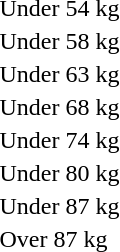<table>
<tr>
<td>Under 54 kg</td>
<td></td>
<td></td>
<td><br></td>
</tr>
<tr>
<td>Under 58 kg</td>
<td></td>
<td></td>
<td><br></td>
</tr>
<tr>
<td>Under 63 kg</td>
<td></td>
<td></td>
<td><br></td>
</tr>
<tr>
<td>Under 68 kg</td>
<td></td>
<td></td>
<td><br></td>
</tr>
<tr>
<td>Under 74 kg</td>
<td></td>
<td></td>
<td><br></td>
</tr>
<tr>
<td>Under 80 kg</td>
<td></td>
<td></td>
<td><br></td>
</tr>
<tr>
<td>Under 87 kg</td>
<td></td>
<td></td>
<td><br></td>
</tr>
<tr>
<td>Over 87 kg</td>
<td></td>
<td></td>
<td><br></td>
</tr>
<tr>
</tr>
</table>
